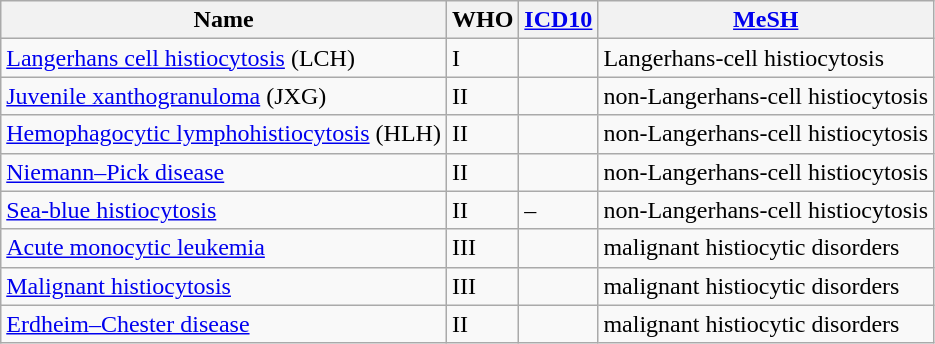<table class="wikitable">
<tr>
<th>Name</th>
<th>WHO</th>
<th><a href='#'>ICD10</a></th>
<th><a href='#'>MeSH</a></th>
</tr>
<tr>
<td><a href='#'>Langerhans cell histiocytosis</a> (LCH)</td>
<td>I</td>
<td></td>
<td>Langerhans-cell histiocytosis</td>
</tr>
<tr>
<td><a href='#'>Juvenile xanthogranuloma</a> (JXG)</td>
<td>II</td>
<td></td>
<td>non-Langerhans-cell histiocytosis</td>
</tr>
<tr>
<td><a href='#'>Hemophagocytic lymphohistiocytosis</a> (HLH)</td>
<td>II</td>
<td></td>
<td>non-Langerhans-cell histiocytosis</td>
</tr>
<tr>
<td><a href='#'>Niemann–Pick disease</a></td>
<td>II</td>
<td></td>
<td>non-Langerhans-cell histiocytosis</td>
</tr>
<tr>
<td><a href='#'>Sea-blue histiocytosis</a></td>
<td>II</td>
<td>–</td>
<td>non-Langerhans-cell histiocytosis</td>
</tr>
<tr>
<td><a href='#'>Acute monocytic leukemia</a></td>
<td>III</td>
<td></td>
<td>malignant histiocytic disorders</td>
</tr>
<tr>
<td><a href='#'>Malignant histiocytosis</a></td>
<td>III</td>
<td></td>
<td>malignant histiocytic disorders</td>
</tr>
<tr>
<td><a href='#'>Erdheim–Chester disease</a></td>
<td>II</td>
<td></td>
<td>malignant histiocytic disorders</td>
</tr>
</table>
